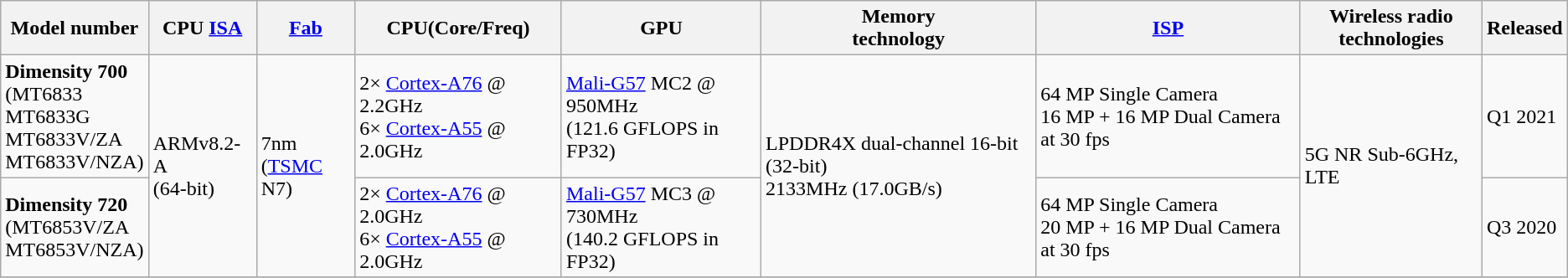<table class="wikitable">
<tr>
<th>Model number</th>
<th>CPU <a href='#'>ISA</a></th>
<th><a href='#'>Fab</a></th>
<th>CPU(Core/Freq)</th>
<th>GPU</th>
<th>Memory <br>technology</th>
<th><a href='#'>ISP</a></th>
<th>Wireless radio<br>technologies</th>
<th>Released</th>
</tr>
<tr>
<td><b>Dimensity 700</b><br>(MT6833 <br>MT6833G <br>MT6833V/ZA <br>MT6833V/NZA)</td>
<td rowspan="2">ARMv8.2-A <br>(64-bit)</td>
<td rowspan="2">7nm <br>(<a href='#'>TSMC</a> N7)</td>
<td>2× <a href='#'>Cortex-A76</a> @ 2.2GHz<br>6× <a href='#'>Cortex-A55</a> @ 2.0GHz</td>
<td><a href='#'>Mali-G57</a> MC2 @ 950MHz<br>(121.6 GFLOPS in FP32)</td>
<td rowspan="2">LPDDR4X dual-channel 16-bit (32-bit)<br>2133MHz (17.0GB/s)</td>
<td>64 MP Single Camera<br>16 MP + 16 MP Dual Camera at 30 fps</td>
<td rowspan="2">5G NR Sub-6GHz, LTE</td>
<td>Q1 2021</td>
</tr>
<tr>
<td><b>Dimensity 720</b><br>(MT6853V/ZA <br>MT6853V/NZA)</td>
<td>2× <a href='#'>Cortex-A76</a> @ 2.0GHz<br>6× <a href='#'>Cortex-A55</a> @ 2.0GHz</td>
<td><a href='#'>Mali-G57</a> MC3 @ 730MHz<br>(140.2 GFLOPS in FP32)</td>
<td>64 MP Single Camera<br>20 MP + 16 MP Dual Camera at 30 fps</td>
<td>Q3 2020</td>
</tr>
<tr>
</tr>
</table>
